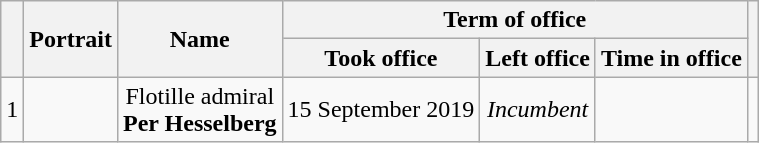<table class="wikitable" style="text-align:center">
<tr>
<th rowspan=2></th>
<th rowspan=2>Portrait</th>
<th rowspan=2>Name<br></th>
<th colspan=3>Term of office</th>
<th rowspan=2></th>
</tr>
<tr>
<th>Took office</th>
<th>Left office</th>
<th>Time in office</th>
</tr>
<tr>
<td>1</td>
<td></td>
<td>Flotille admiral<br><strong>Per Hesselberg</strong><br></td>
<td>15 September 2019</td>
<td><em>Incumbent</em></td>
<td></td>
<td></td>
</tr>
</table>
